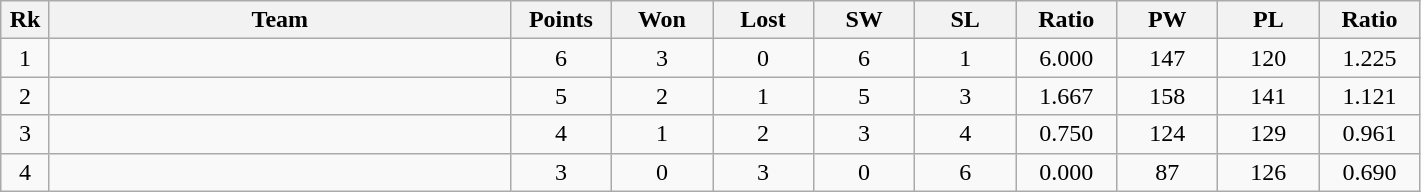<table class=wikitable style=text-align:center>
<tr>
<th width=25>Rk</th>
<th width=300>Team</th>
<th width=60>Points</th>
<th width=60>Won</th>
<th width=60>Lost</th>
<th width=60>SW</th>
<th width=60>SL</th>
<th width=60>Ratio</th>
<th width=60>PW</th>
<th width=60>PL</th>
<th width=60>Ratio</th>
</tr>
<tr>
<td>1</td>
<td></td>
<td>6</td>
<td>3</td>
<td>0</td>
<td>6</td>
<td>1</td>
<td>6.000</td>
<td>147</td>
<td>120</td>
<td>1.225</td>
</tr>
<tr>
<td>2</td>
<td></td>
<td>5</td>
<td>2</td>
<td>1</td>
<td>5</td>
<td>3</td>
<td>1.667</td>
<td>158</td>
<td>141</td>
<td>1.121</td>
</tr>
<tr>
<td>3</td>
<td></td>
<td>4</td>
<td>1</td>
<td>2</td>
<td>3</td>
<td>4</td>
<td>0.750</td>
<td>124</td>
<td>129</td>
<td>0.961</td>
</tr>
<tr>
<td>4</td>
<td></td>
<td>3</td>
<td>0</td>
<td>3</td>
<td>0</td>
<td>6</td>
<td>0.000</td>
<td>87</td>
<td>126</td>
<td>0.690</td>
</tr>
</table>
